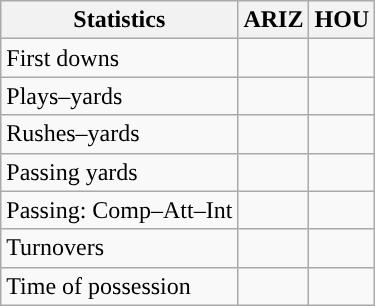<table class="wikitable" style="float:left">
<tr>
<th>Statistics</th>
<th>ARIZ</th>
<th>HOU</th>
</tr>
<tr>
<td>First downs</td>
<td></td>
<td></td>
</tr>
<tr>
<td>Plays–yards</td>
<td></td>
<td></td>
</tr>
<tr>
<td>Rushes–yards</td>
<td></td>
<td></td>
</tr>
<tr>
<td>Passing yards</td>
<td></td>
<td></td>
</tr>
<tr>
<td>Passing: Comp–Att–Int</td>
<td></td>
<td></td>
</tr>
<tr>
<td>Turnovers</td>
<td></td>
<td></td>
</tr>
<tr>
<td>Time of possession</td>
<td></td>
<td></td>
</tr>
</table>
